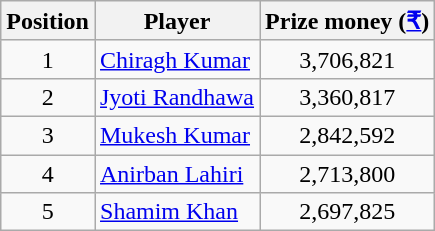<table class=wikitable>
<tr>
<th>Position</th>
<th>Player</th>
<th>Prize money (<a href='#'>₹</a>)</th>
</tr>
<tr>
<td align=center>1</td>
<td> <a href='#'>Chiragh Kumar</a></td>
<td align=center>3,706,821</td>
</tr>
<tr>
<td align=center>2</td>
<td> <a href='#'>Jyoti Randhawa</a></td>
<td align=center>3,360,817</td>
</tr>
<tr>
<td align=center>3</td>
<td> <a href='#'>Mukesh Kumar</a></td>
<td align=center>2,842,592</td>
</tr>
<tr>
<td align=center>4</td>
<td> <a href='#'>Anirban Lahiri</a></td>
<td align=center>2,713,800</td>
</tr>
<tr>
<td align=center>5</td>
<td> <a href='#'>Shamim Khan</a></td>
<td align=center>2,697,825</td>
</tr>
</table>
